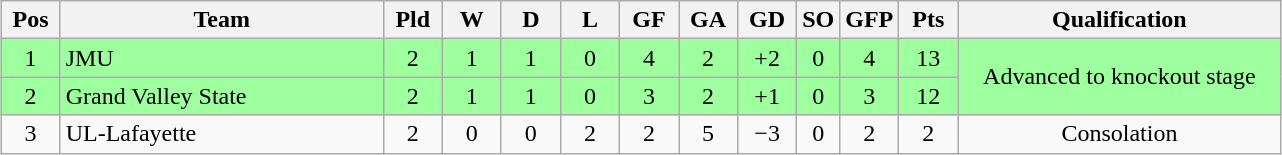<table class="wikitable" style="text-align:center; margin: 1em auto">
<tr>
<th style="width:2em">Pos</th>
<th style="width:13em">Team</th>
<th style="width:2em">Pld</th>
<th style="width:2em">W</th>
<th style="width:2em">D</th>
<th style="width:2em">L</th>
<th style="width:2em">GF</th>
<th style="width:2em">GA</th>
<th style="width:2em">GD</th>
<th>SO</th>
<th>GFP</th>
<th style="width:2em">Pts</th>
<th style="width:13em">Qualification</th>
</tr>
<tr bgcolor="#9eff9e">
<td>1</td>
<td style="text-align:left">JMU</td>
<td>2</td>
<td>1</td>
<td>1</td>
<td>0</td>
<td>4</td>
<td>2</td>
<td>+2</td>
<td>0</td>
<td>4</td>
<td>13</td>
<td rowspan="2">Advanced to knockout stage</td>
</tr>
<tr bgcolor="#9eff9e">
<td>2</td>
<td style="text-align:left">Grand Valley State</td>
<td>2</td>
<td>1</td>
<td>1</td>
<td>0</td>
<td>3</td>
<td>2</td>
<td>+1</td>
<td>0</td>
<td>3</td>
<td>12</td>
</tr>
<tr>
<td>3</td>
<td style="text-align:left">UL-Lafayette</td>
<td>2</td>
<td>0</td>
<td>0</td>
<td>2</td>
<td>2</td>
<td>5</td>
<td>−3</td>
<td>0</td>
<td>2</td>
<td>2</td>
<td>Consolation</td>
</tr>
</table>
